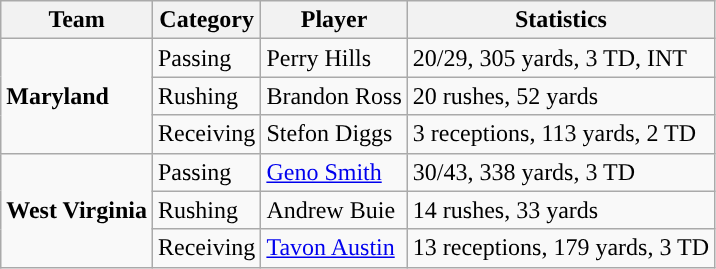<table class="wikitable" style="float: left;">
<tr>
<th>Team</th>
<th>Category</th>
<th>Player</th>
<th>Statistics</th>
</tr>
<tr>
<td rowspan=3><strong>Maryland</strong></td>
<td>Passing</td>
<td>Perry Hills</td>
<td>20/29, 305 yards, 3 TD, INT</td>
</tr>
<tr>
<td>Rushing</td>
<td>Brandon Ross</td>
<td>20 rushes, 52 yards</td>
</tr>
<tr>
<td>Receiving</td>
<td>Stefon Diggs</td>
<td>3 receptions, 113 yards, 2 TD</td>
</tr>
<tr>
<td rowspan=3><strong>West Virginia</strong></td>
<td>Passing</td>
<td><a href='#'>Geno Smith</a></td>
<td>30/43, 338 yards, 3 TD</td>
</tr>
<tr>
<td>Rushing</td>
<td>Andrew Buie</td>
<td>14 rushes, 33 yards</td>
</tr>
<tr>
<td>Receiving</td>
<td><a href='#'>Tavon Austin</a></td>
<td>13 receptions, 179 yards, 3 TD</td>
</tr>
</table>
